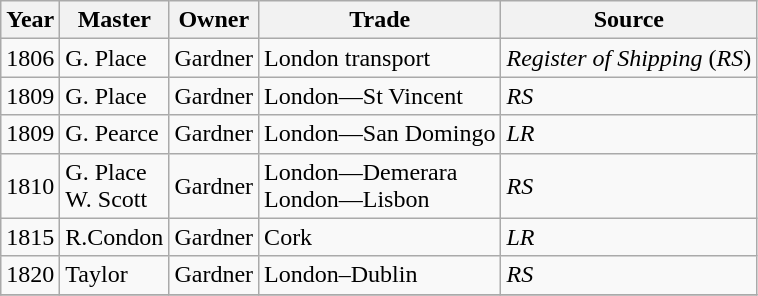<table class="sortable wikitable">
<tr>
<th>Year</th>
<th>Master</th>
<th>Owner</th>
<th>Trade</th>
<th>Source</th>
</tr>
<tr>
<td>1806</td>
<td>G. Place</td>
<td>Gardner</td>
<td>London transport</td>
<td><em>Register of Shipping</em> (<em>RS</em>)</td>
</tr>
<tr>
<td>1809</td>
<td>G. Place</td>
<td>Gardner</td>
<td>London—St Vincent</td>
<td><em>RS</em></td>
</tr>
<tr>
<td>1809</td>
<td>G. Pearce</td>
<td>Gardner</td>
<td>London—San Domingo</td>
<td><em>LR</em></td>
</tr>
<tr>
<td>1810</td>
<td>G. Place<br>W. Scott</td>
<td>Gardner</td>
<td>London—Demerara<br>London—Lisbon</td>
<td><em>RS</em></td>
</tr>
<tr>
<td>1815</td>
<td>R.Condon</td>
<td>Gardner</td>
<td>Cork</td>
<td><em>LR</em></td>
</tr>
<tr>
<td>1820</td>
<td>Taylor</td>
<td>Gardner</td>
<td>London–Dublin</td>
<td><em>RS</em></td>
</tr>
<tr>
</tr>
</table>
